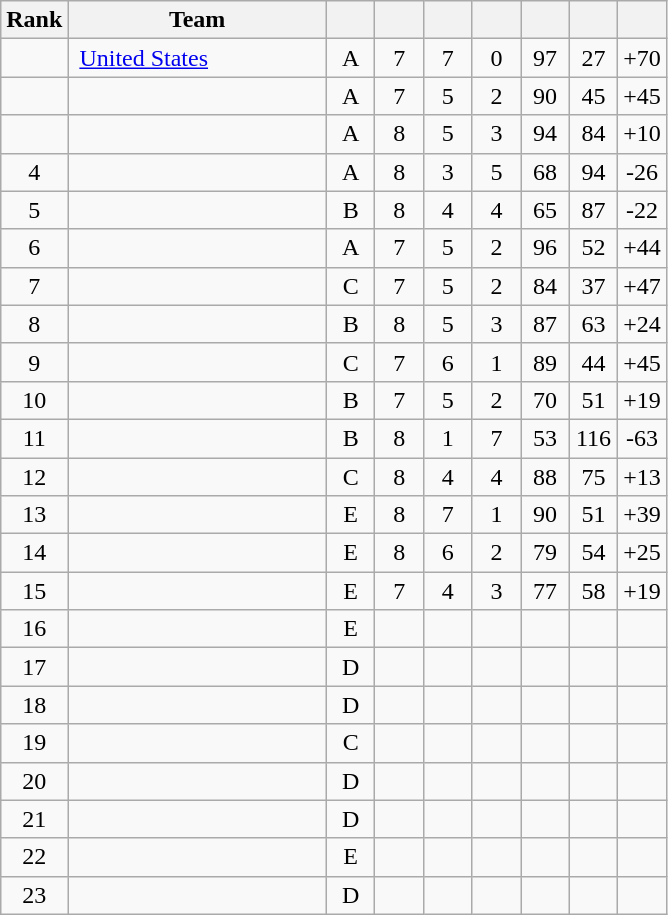<table class="wikitable sortable" style="text-align:center;">
<tr bc=gold>
<th>Rank</th>
<th width=165>Team</th>
<th width=25></th>
<th width=25></th>
<th width=25></th>
<th width=25></th>
<th width=25></th>
<th width=25></th>
<th width=25><br>





 
 
 


</th>
</tr>
<tr>
<td></td>
<td align=left> <a href='#'>United States</a></td>
<td>A</td>
<td>7</td>
<td>7</td>
<td>0</td>
<td>97</td>
<td>27</td>
<td>+70</td>
</tr>
<tr>
<td></td>
<td align=left></td>
<td>A</td>
<td>7</td>
<td>5</td>
<td>2</td>
<td>90</td>
<td>45</td>
<td>+45</td>
</tr>
<tr>
<td></td>
<td align=left></td>
<td>A</td>
<td>8</td>
<td>5</td>
<td>3</td>
<td>94</td>
<td>84</td>
<td>+10</td>
</tr>
<tr>
<td>4</td>
<td align=left></td>
<td>A</td>
<td>8</td>
<td>3</td>
<td>5</td>
<td>68</td>
<td>94</td>
<td>-26</td>
</tr>
<tr>
<td>5</td>
<td align=left></td>
<td>B</td>
<td>8</td>
<td>4</td>
<td>4</td>
<td>65</td>
<td>87</td>
<td>-22</td>
</tr>
<tr>
<td>6</td>
<td align=left></td>
<td>A</td>
<td>7</td>
<td>5</td>
<td>2</td>
<td>96</td>
<td>52</td>
<td>+44</td>
</tr>
<tr>
<td>7</td>
<td align=left></td>
<td>C</td>
<td>7</td>
<td>5</td>
<td>2</td>
<td>84</td>
<td>37</td>
<td>+47</td>
</tr>
<tr>
<td>8</td>
<td align=left></td>
<td>B</td>
<td>8</td>
<td>5</td>
<td>3</td>
<td>87</td>
<td>63</td>
<td>+24</td>
</tr>
<tr>
<td>9</td>
<td align=left></td>
<td>C</td>
<td>7</td>
<td>6</td>
<td>1</td>
<td>89</td>
<td>44</td>
<td>+45</td>
</tr>
<tr>
<td>10</td>
<td align=left></td>
<td>B</td>
<td>7</td>
<td>5</td>
<td>2</td>
<td>70</td>
<td>51</td>
<td>+19</td>
</tr>
<tr>
<td>11</td>
<td align=left></td>
<td>B</td>
<td>8</td>
<td>1</td>
<td>7</td>
<td>53</td>
<td>116</td>
<td>-63</td>
</tr>
<tr>
<td>12</td>
<td align=left></td>
<td>C</td>
<td>8</td>
<td>4</td>
<td>4</td>
<td>88</td>
<td>75</td>
<td>+13</td>
</tr>
<tr>
<td>13</td>
<td align=left></td>
<td>E</td>
<td>8</td>
<td>7</td>
<td>1</td>
<td>90</td>
<td>51</td>
<td>+39</td>
</tr>
<tr>
<td>14</td>
<td align=left></td>
<td>E</td>
<td>8</td>
<td>6</td>
<td>2</td>
<td>79</td>
<td>54</td>
<td>+25</td>
</tr>
<tr>
<td>15</td>
<td align=left></td>
<td>E</td>
<td>7</td>
<td>4</td>
<td>3</td>
<td>77</td>
<td>58</td>
<td>+19</td>
</tr>
<tr>
<td>16</td>
<td align=left></td>
<td>E</td>
<td></td>
<td></td>
<td></td>
<td></td>
<td></td>
<td></td>
</tr>
<tr>
<td>17</td>
<td align=left></td>
<td>D</td>
<td></td>
<td></td>
<td></td>
<td></td>
<td></td>
<td></td>
</tr>
<tr>
<td>18</td>
<td align=left></td>
<td>D</td>
<td></td>
<td></td>
<td></td>
<td></td>
<td></td>
<td></td>
</tr>
<tr>
<td>19</td>
<td align=left></td>
<td>C</td>
<td></td>
<td></td>
<td></td>
<td></td>
<td></td>
<td></td>
</tr>
<tr>
<td>20</td>
<td align=left></td>
<td>D</td>
<td></td>
<td></td>
<td></td>
<td></td>
<td></td>
<td></td>
</tr>
<tr>
<td>21</td>
<td align=left></td>
<td>D</td>
<td></td>
<td></td>
<td></td>
<td></td>
<td></td>
<td></td>
</tr>
<tr>
<td>22</td>
<td align=left></td>
<td>E</td>
<td></td>
<td></td>
<td></td>
<td></td>
<td></td>
<td></td>
</tr>
<tr>
<td>23</td>
<td align=left></td>
<td>D</td>
<td></td>
<td></td>
<td></td>
<td></td>
<td></td>
<td></td>
</tr>
</table>
